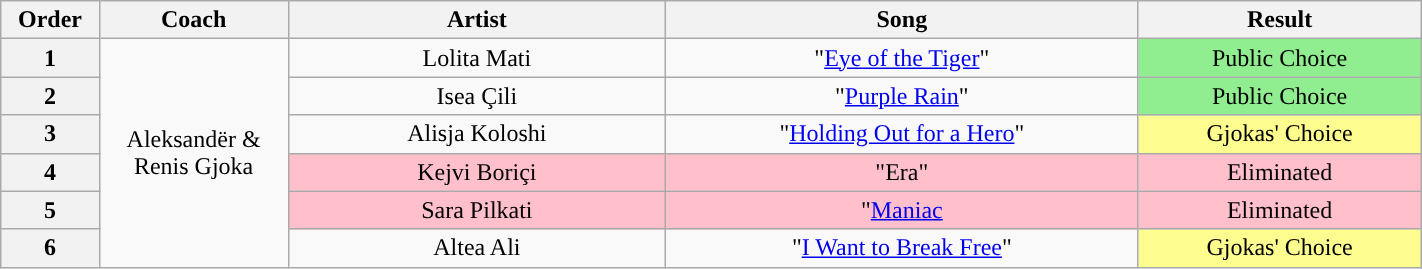<table class="wikitable" style="text-align:center; width:75%;">
<tr>
<th width="05%">Order</th>
<th width="10%">Coach</th>
<th width="20%">Artist</th>
<th width="25%">Song</th>
<th width="15%">Result</th>
</tr>
<tr>
<th>1</th>
<td rowspan="6">Aleksandër & Renis Gjoka</td>
<td>Lolita Mati</td>
<td>"<a href='#'>Eye of the Tiger</a>"</td>
<td style="background-color:lightgreen;">Public Choice</td>
</tr>
<tr>
<th>2</th>
<td>Isea Çili</td>
<td>"<a href='#'>Purple Rain</a>"</td>
<td style="background-color:lightgreen;">Public Choice</td>
</tr>
<tr>
<th>3</th>
<td>Alisja Koloshi</td>
<td>"<a href='#'>Holding Out for a Hero</a>"</td>
<td style="background-color:#fdfc8f;">Gjokas' Choice</td>
</tr>
<tr>
<th>4</th>
<td style="background-color:pink;">Kejvi Boriçi</td>
<td style="background-color:pink;">"Era"</td>
<td style="background-color:pink;">Eliminated</td>
</tr>
<tr>
<th>5</th>
<td style="background-color:pink;">Sara Pilkati</td>
<td style="background-color:pink;">"<a href='#'>Maniac</a></td>
<td style="background-color:pink;">Eliminated</td>
</tr>
<tr>
<th>6</th>
<td>Altea Ali</td>
<td>"<a href='#'>I Want to Break Free</a>"</td>
<td style="background-color:#fdfc8f;">Gjokas' Choice</td>
</tr>
</table>
